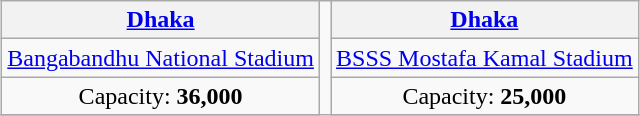<table class="wikitable" style="text-align:center; margin:1em auto;">
<tr>
<th><a href='#'>Dhaka</a></th>
<td rowspan="4"></td>
<th><a href='#'>Dhaka</a></th>
</tr>
<tr>
<td><a href='#'>Bangabandhu National Stadium</a></td>
<td><a href='#'>BSSS Mostafa Kamal Stadium</a></td>
</tr>
<tr>
<td>Capacity: <strong>36,000</strong></td>
<td>Capacity: <strong>25,000</strong></td>
</tr>
<tr>
</tr>
</table>
